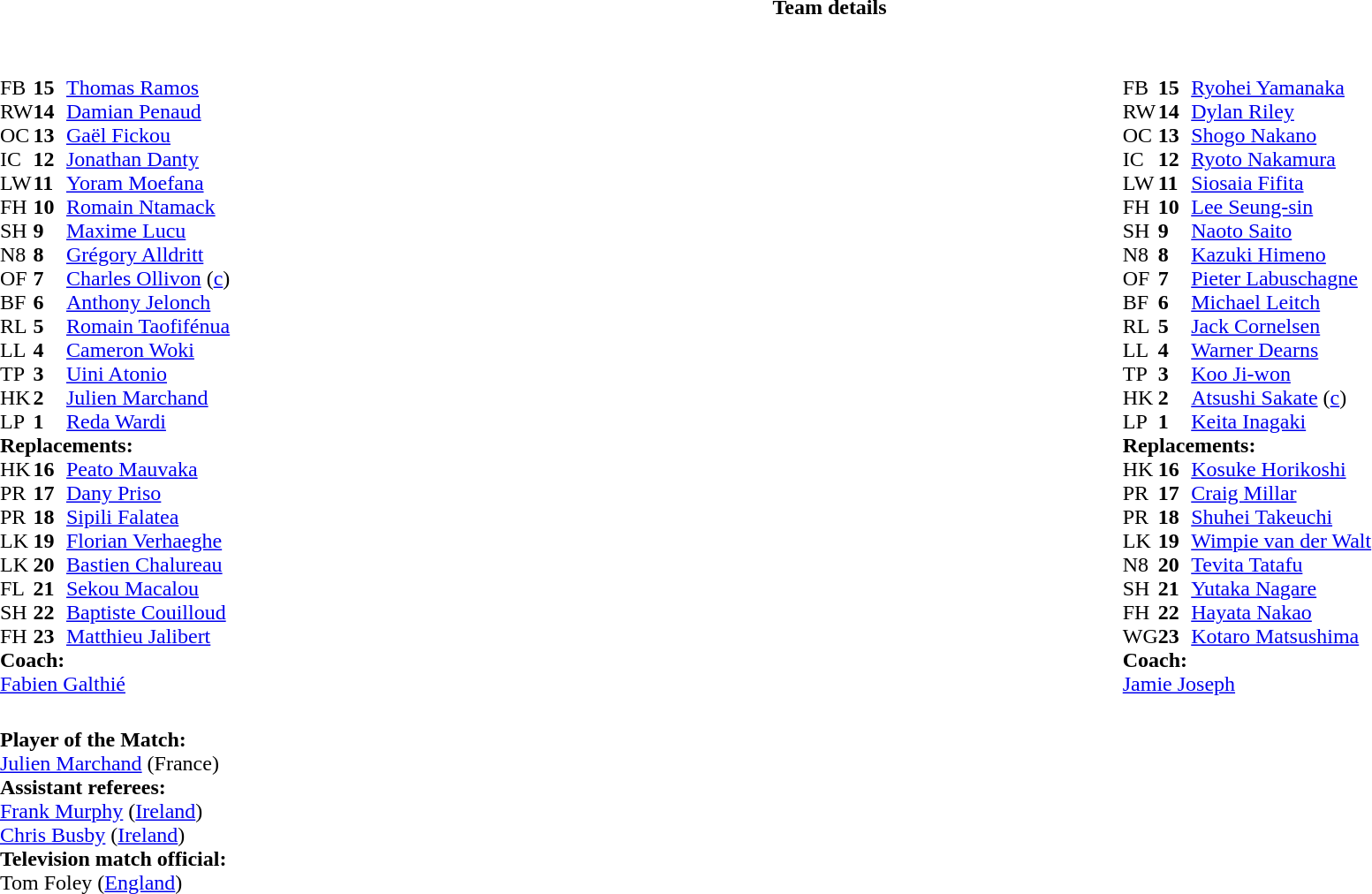<table border="0" style="width:100%;" class="collapsible collapsed">
<tr>
<th>Team details</th>
</tr>
<tr>
<td><br><table style="width:100%;">
<tr>
<td style="vertical-align:top; width:50%;"><br><table style="font-size: 100%" cellspacing="0" cellpadding="0">
<tr>
<th width="25"></th>
<th width="25"></th>
</tr>
<tr>
<td>FB</td>
<td><strong>15</strong></td>
<td><a href='#'>Thomas Ramos</a></td>
</tr>
<tr>
<td>RW</td>
<td><strong>14</strong></td>
<td><a href='#'>Damian Penaud</a></td>
</tr>
<tr>
<td>OC</td>
<td><strong>13</strong></td>
<td><a href='#'>Gaël Fickou</a></td>
<td></td>
<td></td>
</tr>
<tr>
<td>IC</td>
<td><strong>12</strong></td>
<td><a href='#'>Jonathan Danty</a></td>
</tr>
<tr>
<td>LW</td>
<td><strong>11</strong></td>
<td><a href='#'>Yoram Moefana</a></td>
</tr>
<tr>
<td>FH</td>
<td><strong>10</strong></td>
<td><a href='#'>Romain Ntamack</a></td>
<td></td>
<td></td>
</tr>
<tr>
<td>SH</td>
<td><strong>9</strong></td>
<td><a href='#'>Maxime Lucu</a></td>
<td></td>
<td></td>
</tr>
<tr>
<td>N8</td>
<td><strong>8</strong></td>
<td><a href='#'>Grégory Alldritt</a></td>
</tr>
<tr>
<td>OF</td>
<td><strong>7</strong></td>
<td><a href='#'>Charles Ollivon</a> (<a href='#'>c</a>)</td>
</tr>
<tr>
<td>BF</td>
<td><strong>6</strong></td>
<td><a href='#'>Anthony Jelonch</a></td>
</tr>
<tr>
<td>RL</td>
<td><strong>5</strong></td>
<td><a href='#'>Romain Taofifénua</a></td>
<td></td>
<td></td>
</tr>
<tr>
<td>LL</td>
<td><strong>4</strong></td>
<td><a href='#'>Cameron Woki</a></td>
<td></td>
<td></td>
</tr>
<tr>
<td>TP</td>
<td><strong>3</strong></td>
<td><a href='#'>Uini Atonio</a></td>
<td></td>
<td></td>
</tr>
<tr>
<td>HK</td>
<td><strong>2</strong></td>
<td><a href='#'>Julien Marchand</a></td>
<td></td>
<td></td>
</tr>
<tr>
<td>LP</td>
<td><strong>1</strong></td>
<td><a href='#'>Reda Wardi</a></td>
<td></td>
<td></td>
</tr>
<tr>
<td colspan="3"><strong>Replacements:</strong></td>
</tr>
<tr>
<td>HK</td>
<td><strong>16</strong></td>
<td><a href='#'>Peato Mauvaka</a></td>
<td></td>
<td></td>
</tr>
<tr>
<td>PR</td>
<td><strong>17</strong></td>
<td><a href='#'>Dany Priso</a></td>
<td></td>
<td></td>
</tr>
<tr>
<td>PR</td>
<td><strong>18</strong></td>
<td><a href='#'>Sipili Falatea</a></td>
<td></td>
<td></td>
</tr>
<tr>
<td>LK</td>
<td><strong>19</strong></td>
<td><a href='#'>Florian Verhaeghe</a></td>
<td></td>
<td></td>
</tr>
<tr>
<td>LK</td>
<td><strong>20</strong></td>
<td><a href='#'>Bastien Chalureau</a></td>
<td></td>
<td></td>
</tr>
<tr>
<td>FL</td>
<td><strong>21</strong></td>
<td><a href='#'>Sekou Macalou</a></td>
<td></td>
<td></td>
</tr>
<tr>
<td>SH</td>
<td><strong>22</strong></td>
<td><a href='#'>Baptiste Couilloud</a></td>
<td></td>
<td></td>
</tr>
<tr>
<td>FH</td>
<td><strong>23</strong></td>
<td><a href='#'>Matthieu Jalibert</a></td>
<td></td>
<td></td>
</tr>
<tr>
<td colspan="3"><strong>Coach:</strong></td>
</tr>
<tr>
<td colspan="3"> <a href='#'>Fabien Galthié</a></td>
</tr>
</table>
</td>
<td style="vertical-align:top"></td>
<td style="vertical-align:top;width:50%"><br><table cellspacing="0" cellpadding="0" style="margin:auto">
<tr>
<th width="25"></th>
<th width="25"></th>
</tr>
<tr>
<td>FB</td>
<td><strong>15</strong></td>
<td><a href='#'>Ryohei Yamanaka</a></td>
<td></td>
<td></td>
</tr>
<tr>
<td>RW</td>
<td><strong>14</strong></td>
<td><a href='#'>Dylan Riley</a></td>
</tr>
<tr>
<td>OC</td>
<td><strong>13</strong></td>
<td><a href='#'>Shogo Nakano</a></td>
</tr>
<tr>
<td>IC</td>
<td><strong>12</strong></td>
<td><a href='#'>Ryoto Nakamura</a></td>
<td></td>
<td></td>
</tr>
<tr>
<td>LW</td>
<td><strong>11</strong></td>
<td><a href='#'>Siosaia Fifita</a></td>
</tr>
<tr>
<td>FH</td>
<td><strong>10</strong></td>
<td><a href='#'>Lee Seung-sin</a></td>
</tr>
<tr>
<td>SH</td>
<td><strong>9</strong></td>
<td><a href='#'>Naoto Saito</a></td>
<td></td>
<td></td>
</tr>
<tr>
<td>N8</td>
<td><strong>8</strong></td>
<td><a href='#'>Kazuki Himeno</a></td>
<td></td>
<td></td>
</tr>
<tr>
<td>OF</td>
<td><strong>7</strong></td>
<td><a href='#'>Pieter Labuschagne</a></td>
</tr>
<tr>
<td>BF</td>
<td><strong>6</strong></td>
<td><a href='#'>Michael Leitch</a></td>
</tr>
<tr>
<td>RL</td>
<td><strong>5</strong></td>
<td><a href='#'>Jack Cornelsen</a></td>
</tr>
<tr>
<td>LL</td>
<td><strong>4</strong></td>
<td><a href='#'>Warner Dearns</a></td>
<td></td>
<td></td>
</tr>
<tr>
<td>TP</td>
<td><strong>3</strong></td>
<td><a href='#'>Koo Ji-won</a></td>
<td></td>
<td></td>
</tr>
<tr>
<td>HK</td>
<td><strong>2</strong></td>
<td><a href='#'>Atsushi Sakate</a> (<a href='#'>c</a>)</td>
<td></td>
<td></td>
</tr>
<tr>
<td>LP</td>
<td><strong>1</strong></td>
<td><a href='#'>Keita Inagaki</a></td>
<td></td>
<td></td>
</tr>
<tr>
<td colspan="3"><strong>Replacements:</strong></td>
</tr>
<tr>
<td>HK</td>
<td><strong>16</strong></td>
<td><a href='#'>Kosuke Horikoshi</a></td>
<td></td>
<td></td>
</tr>
<tr>
<td>PR</td>
<td><strong>17</strong></td>
<td><a href='#'>Craig Millar</a></td>
<td></td>
<td></td>
</tr>
<tr>
<td>PR</td>
<td><strong>18</strong></td>
<td><a href='#'>Shuhei Takeuchi</a></td>
<td></td>
<td></td>
</tr>
<tr>
<td>LK</td>
<td><strong>19</strong></td>
<td><a href='#'>Wimpie van der Walt</a></td>
<td></td>
<td></td>
</tr>
<tr>
<td>N8</td>
<td><strong>20</strong></td>
<td><a href='#'>Tevita Tatafu</a></td>
<td></td>
<td></td>
</tr>
<tr>
<td>SH</td>
<td><strong>21</strong></td>
<td><a href='#'>Yutaka Nagare</a></td>
<td></td>
<td></td>
</tr>
<tr>
<td>FH</td>
<td><strong>22</strong></td>
<td><a href='#'>Hayata Nakao</a></td>
<td></td>
<td></td>
</tr>
<tr>
<td>WG</td>
<td><strong>23</strong></td>
<td><a href='#'>Kotaro Matsushima</a></td>
<td></td>
<td></td>
</tr>
<tr>
<td colspan="3"><strong>Coach:</strong></td>
</tr>
<tr>
<td colspan="3"> <a href='#'>Jamie Joseph</a></td>
</tr>
</table>
</td>
</tr>
</table>
<table style="width:100%">
<tr>
<td><br><strong>Player of the Match:</strong>
<br><a href='#'>Julien Marchand</a> (France)<br><strong>Assistant referees:</strong>
<br><a href='#'>Frank Murphy</a> (<a href='#'>Ireland</a>)
<br><a href='#'>Chris Busby</a> (<a href='#'>Ireland</a>)
<br><strong>Television match official:</strong>
<br>Tom Foley (<a href='#'>England</a>)</td>
</tr>
</table>
</td>
</tr>
</table>
